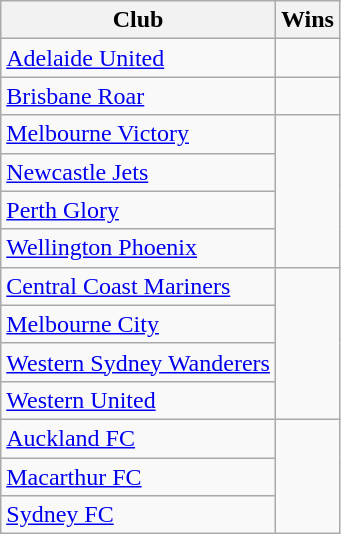<table class="wikitable sortable" style="border-collapse:collapse">
<tr>
<th>Club</th>
<th>Wins</th>
</tr>
<tr>
<td><a href='#'>Adelaide United</a></td>
<td align="center"></td>
</tr>
<tr>
<td><a href='#'>Brisbane Roar</a></td>
<td align="center"></td>
</tr>
<tr>
<td><a href='#'>Melbourne Victory</a></td>
<td align="center" rowspan="4"></td>
</tr>
<tr>
<td><a href='#'>Newcastle Jets</a></td>
</tr>
<tr>
<td><a href='#'>Perth Glory</a></td>
</tr>
<tr>
<td><a href='#'>Wellington Phoenix</a></td>
</tr>
<tr>
<td><a href='#'>Central Coast Mariners</a></td>
<td align="center" rowspan="4"></td>
</tr>
<tr>
<td><a href='#'>Melbourne City</a></td>
</tr>
<tr>
<td><a href='#'>Western Sydney Wanderers</a></td>
</tr>
<tr>
<td><a href='#'>Western United</a></td>
</tr>
<tr>
<td><a href='#'>Auckland FC</a></td>
<td align="center" rowspan="3"></td>
</tr>
<tr>
<td><a href='#'>Macarthur FC</a></td>
</tr>
<tr>
<td><a href='#'>Sydney FC</a></td>
</tr>
</table>
